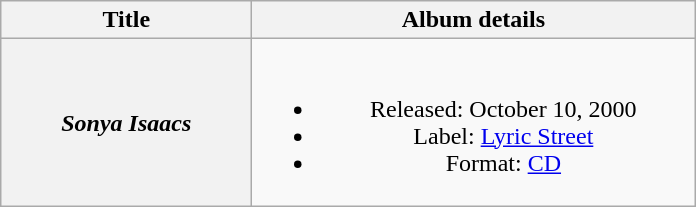<table class="wikitable plainrowheaders" style="text-align:center;">
<tr>
<th style="width:10em;">Title</th>
<th style="width:18em;">Album details</th>
</tr>
<tr>
<th scope="row"><em>Sonya Isaacs</em></th>
<td><br><ul><li>Released: October 10, 2000</li><li>Label: <a href='#'>Lyric Street</a></li><li>Format: <a href='#'>CD</a></li></ul></td>
</tr>
</table>
